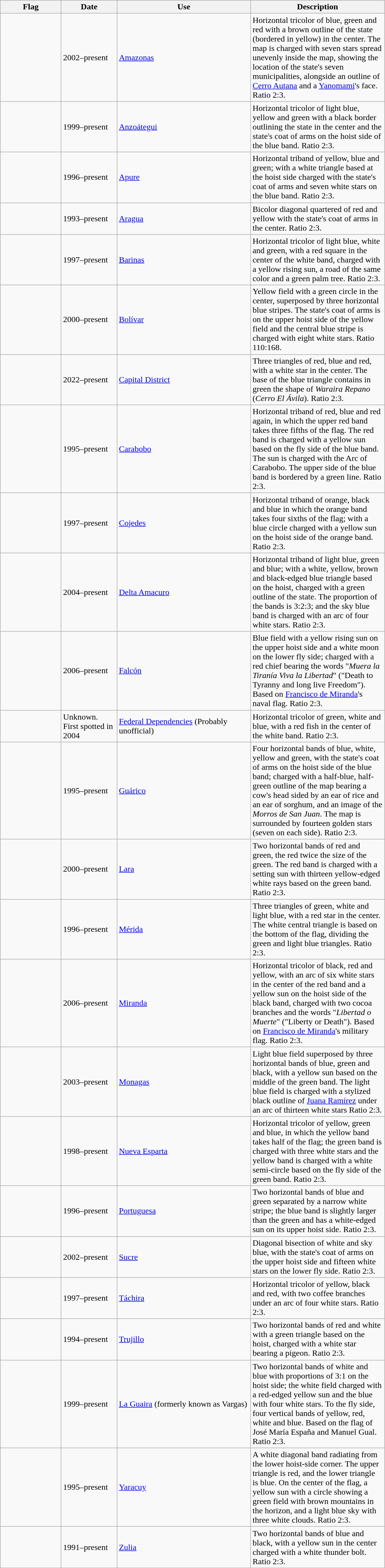<table class="wikitable">
<tr>
<th style="width:110px;">Flag</th>
<th style="width:100px;">Date</th>
<th style="width:250px;">Use</th>
<th style="width:250px;">Description</th>
</tr>
<tr>
<td></td>
<td>2002–present</td>
<td><a href='#'>Amazonas</a></td>
<td>Horizontal tricolor of blue, green and red with a brown outline of the state (bordered in yellow) in the center. The map is charged with seven stars spread unevenly inside the map, showing the location of the state's seven municipalities, alongside an outline of <a href='#'>Cerro Autana</a> and a <a href='#'>Yanomami</a>'s face. Ratio 2:3.</td>
</tr>
<tr>
<td></td>
<td>1999–present</td>
<td><a href='#'>Anzoátegui</a></td>
<td>Horizontal tricolor of light blue, yellow and green with a black border outlining the state in the center and the state's coat of arms on the hoist side of the blue band. Ratio 2:3.</td>
</tr>
<tr>
<td></td>
<td>1996–present</td>
<td><a href='#'>Apure</a></td>
<td>Horizontal triband of yellow, blue and green; with a white triangle based at the hoist side charged with the state's coat of arms and seven white stars on the blue band. Ratio 2:3.</td>
</tr>
<tr>
<td></td>
<td>1993–present</td>
<td><a href='#'>Aragua</a></td>
<td>Bicolor diagonal quartered of red and yellow with the state's coat of arms in the center. Ratio 2:3.</td>
</tr>
<tr>
<td></td>
<td>1997–present</td>
<td><a href='#'>Barinas</a></td>
<td>Horizontal tricolor of light blue, white and green, with a red square in the center of the white band, charged with a yellow rising sun, a road of the same color and a green palm tree. Ratio 2:3.</td>
</tr>
<tr>
<td></td>
<td>2000–present</td>
<td><a href='#'>Bolívar</a></td>
<td>Yellow field with a green circle in the center, superposed by three horizontal blue stripes. The state's coat of arms is on the upper hoist side of the yellow field and the central blue stripe is charged with eight white stars. Ratio 110:168.</td>
</tr>
<tr>
<td></td>
<td>2022–present</td>
<td><a href='#'>Capital District</a> </td>
<td>Three triangles of red, blue and red, with a white star in the center. The base of the blue triangle contains in green the shape of <em>Waraira Repano</em> (<em>Cerro El Ávila</em>). Ratio 2:3.</td>
</tr>
<tr>
<td></td>
<td>1995–present</td>
<td><a href='#'>Carabobo</a></td>
<td>Horizontal triband of red, blue and red again, in which the upper red band takes three fifths of the flag. The red band is charged with a yellow sun based on the fly side of the blue band. The sun is charged with the Arc of Carabobo. The upper side of the blue band is bordered by a green line.  Ratio 2:3.</td>
</tr>
<tr>
<td></td>
<td>1997–present</td>
<td><a href='#'>Cojedes</a></td>
<td>Horizontal triband of orange, black and blue in which the orange band takes four sixths of the flag; with a blue circle charged with a yellow sun on the hoist side of the orange band. Ratio 2:3.</td>
</tr>
<tr>
<td></td>
<td>2004–present</td>
<td><a href='#'>Delta Amacuro</a></td>
<td>Horizontal triband of light blue, green and blue; with a white, yellow, brown and black-edged blue triangle based on the hoist, charged with a green outline of the state. The proportion of the bands is 3:2:3; and the sky blue band is charged with an arc of four white stars.  Ratio 2:3.</td>
</tr>
<tr>
<td></td>
<td>2006–present</td>
<td><a href='#'>Falcón</a></td>
<td>Blue field with a yellow rising sun on the upper hoist side and a white moon on the lower fly side; charged with a red chief bearing the words "<em>Muera la Tiranía Viva la Libertad</em>" ("Death to Tyranny and long live Freedom"). Based on <a href='#'>Francisco de Miranda</a>'s naval flag. Ratio 2:3.</td>
</tr>
<tr>
<td></td>
<td>Unknown. First spotted in 2004</td>
<td><a href='#'>Federal Dependencies</a> (Probably unofficial)</td>
<td>Horizontal tricolor of green, white and blue, with a red fish in the center of the white band. Ratio 2:3.</td>
</tr>
<tr>
<td></td>
<td>1995–present</td>
<td><a href='#'>Guárico</a></td>
<td>Four horizontal bands of blue, white, yellow and green, with the state's coat of arms on the hoist side of the blue band; charged with a half-blue, half-green outline of the map bearing a cow's head sided by an ear of rice and an ear of sorghum, and an image of the <em>Morros de San Juan</em>. The map is surrounded by fourteen golden stars (seven on each side). Ratio 2:3.</td>
</tr>
<tr>
<td></td>
<td>2000–present</td>
<td><a href='#'>Lara</a></td>
<td>Two horizontal bands of red and green, the red twice the size of the green. The red band is charged with a setting sun with thirteen yellow-edged white rays based on the green band. Ratio 2:3.</td>
</tr>
<tr>
<td></td>
<td>1996–present</td>
<td><a href='#'>Mérida</a></td>
<td>Three triangles of green, white and light blue, with a red star in the center. The white central triangle is based on the bottom of the flag, dividing the green and light blue triangles. Ratio 2:3.</td>
</tr>
<tr>
<td></td>
<td>2006–present</td>
<td><a href='#'>Miranda</a></td>
<td>Horizontal tricolor of black, red and yellow, with an arc of six white stars in the center of the red band and a yellow sun on the hoist side of the black band, charged with two cocoa branches and the words "<em>Libertad o Muerte</em>" ("Liberty or Death"). Based on <a href='#'>Francisco de Miranda</a>'s military flag.  Ratio 2:3.</td>
</tr>
<tr>
<td></td>
<td>2003–present</td>
<td><a href='#'>Monagas</a></td>
<td>Light blue field superposed by three horizontal bands of blue, green and black, with a yellow sun based on the middle of the green band. The light blue field is charged with a stylized black outline of <a href='#'>Juana Ramírez</a> under an arc of thirteen white stars Ratio 2:3.</td>
</tr>
<tr>
<td></td>
<td>1998–present</td>
<td><a href='#'>Nueva Esparta</a></td>
<td>Horizontal tricolor of yellow, green and blue, in which the yellow band takes half of the flag; the green band is charged with three white stars and the yellow band is charged with a white semi-circle based on the fly side of the green band. Ratio 2:3.</td>
</tr>
<tr>
<td></td>
<td>1996–present</td>
<td><a href='#'>Portuguesa</a></td>
<td>Two horizontal bands of blue and green separated by a narrow white stripe; the blue band is slightly larger than the green and has a white-edged sun on its upper hoist side. Ratio 2:3.</td>
</tr>
<tr>
<td></td>
<td>2002–present</td>
<td><a href='#'>Sucre</a></td>
<td>Diagonal bisection of white and sky blue, with the state's coat of arms on the upper hoist side and fifteen white stars on the lower fly side. Ratio 2:3.</td>
</tr>
<tr>
<td></td>
<td>1997–present</td>
<td><a href='#'>Táchira</a></td>
<td>Horizontal tricolor of yellow, black and red, with two coffee branches under an arc of four white stars. Ratio 2:3.</td>
</tr>
<tr>
<td></td>
<td>1994–present</td>
<td><a href='#'>Trujillo</a></td>
<td>Two horizontal bands of red and white with a green triangle based on the hoist, charged with a white star bearing a pigeon. Ratio 2:3.</td>
</tr>
<tr>
<td></td>
<td>1999–present</td>
<td><a href='#'>La Guaira</a> (formerly known as Vargas)</td>
<td>Two horizontal bands of white and blue with proportions of 3:1 on the hoist side; the white field charged with a red-edged yellow sun and the blue with four white stars. To the fly side, four vertical bands of yellow, red, white and blue. Based on the flag of José María España and Manuel Gual. Ratio 2:3.</td>
</tr>
<tr>
<td></td>
<td>1995–present</td>
<td><a href='#'>Yaracuy</a></td>
<td>A white diagonal band radiating from the lower hoist-side corner. The upper triangle is red, and the lower triangle is blue. On the center of the flag, a yellow sun with a circle showing a green field with brown mountains in the horizon, and a light blue sky with three white clouds. Ratio 2:3.</td>
</tr>
<tr>
<td></td>
<td>1991–present</td>
<td><a href='#'>Zulia</a></td>
<td>Two horizontal bands of blue and black, with a yellow sun in the center charged with a white thunder bolt. Ratio 2:3.</td>
</tr>
</table>
